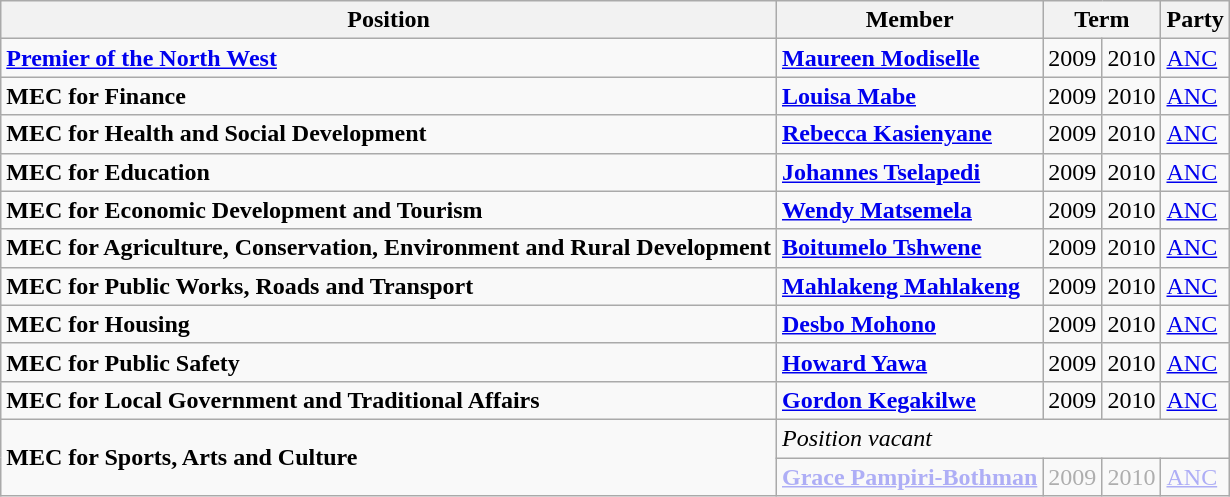<table class="wikitable">
<tr>
<th>Position</th>
<th>Member</th>
<th colspan="2">Term</th>
<th>Party</th>
</tr>
<tr>
<td><strong><a href='#'>Premier of the North West</a></strong></td>
<td><strong><a href='#'>Maureen Modiselle</a></strong></td>
<td>2009</td>
<td>2010</td>
<td><a href='#'>ANC</a></td>
</tr>
<tr>
<td><strong>MEC for Finance</strong></td>
<td><strong><a href='#'>Louisa Mabe</a></strong></td>
<td>2009</td>
<td>2010</td>
<td><a href='#'>ANC</a></td>
</tr>
<tr>
<td><strong>MEC for Health and Social Development</strong></td>
<td><strong><a href='#'>Rebecca Kasienyane</a></strong></td>
<td>2009</td>
<td>2010</td>
<td><a href='#'>ANC</a></td>
</tr>
<tr>
<td><strong>MEC for Education</strong></td>
<td><strong><a href='#'>Johannes Tselapedi</a></strong></td>
<td>2009</td>
<td>2010</td>
<td><a href='#'>ANC</a></td>
</tr>
<tr>
<td><strong>MEC for Economic Development and Tourism</strong></td>
<td><strong><a href='#'>Wendy Matsemela</a></strong></td>
<td>2009</td>
<td>2010</td>
<td><a href='#'>ANC</a></td>
</tr>
<tr>
<td><strong>MEC for Agriculture, Conservation, Environment and Rural Development</strong></td>
<td><strong><a href='#'>Boitumelo Tshwene</a></strong></td>
<td>2009</td>
<td>2010</td>
<td><a href='#'>ANC</a></td>
</tr>
<tr>
<td><strong>MEC for Public Works, Roads and Transport</strong></td>
<td><strong><a href='#'>Mahlakeng Mahlakeng</a></strong></td>
<td>2009</td>
<td>2010</td>
<td><a href='#'>ANC</a></td>
</tr>
<tr>
<td><strong>MEC for Housing</strong></td>
<td><strong><a href='#'>Desbo Mohono</a></strong></td>
<td>2009</td>
<td>2010</td>
<td><a href='#'>ANC</a></td>
</tr>
<tr>
<td><strong>MEC for Public Safety</strong></td>
<td><strong><a href='#'>Howard Yawa</a></strong></td>
<td>2009</td>
<td>2010</td>
<td><a href='#'>ANC</a></td>
</tr>
<tr>
<td><strong>MEC for Local Government and Traditional Affairs</strong></td>
<td><strong><a href='#'>Gordon Kegakilwe</a></strong></td>
<td>2009</td>
<td>2010</td>
<td><a href='#'>ANC</a></td>
</tr>
<tr>
<td rowspan="2"><strong>MEC for Sports, Arts and Culture</strong></td>
<td colspan="4"><em>Position vacant</em></td>
</tr>
<tr style="opacity:.3;">
<td><strong><a href='#'>Grace Pampiri-Bothman</a></strong></td>
<td>2009</td>
<td>2010</td>
<td><a href='#'>ANC</a></td>
</tr>
</table>
